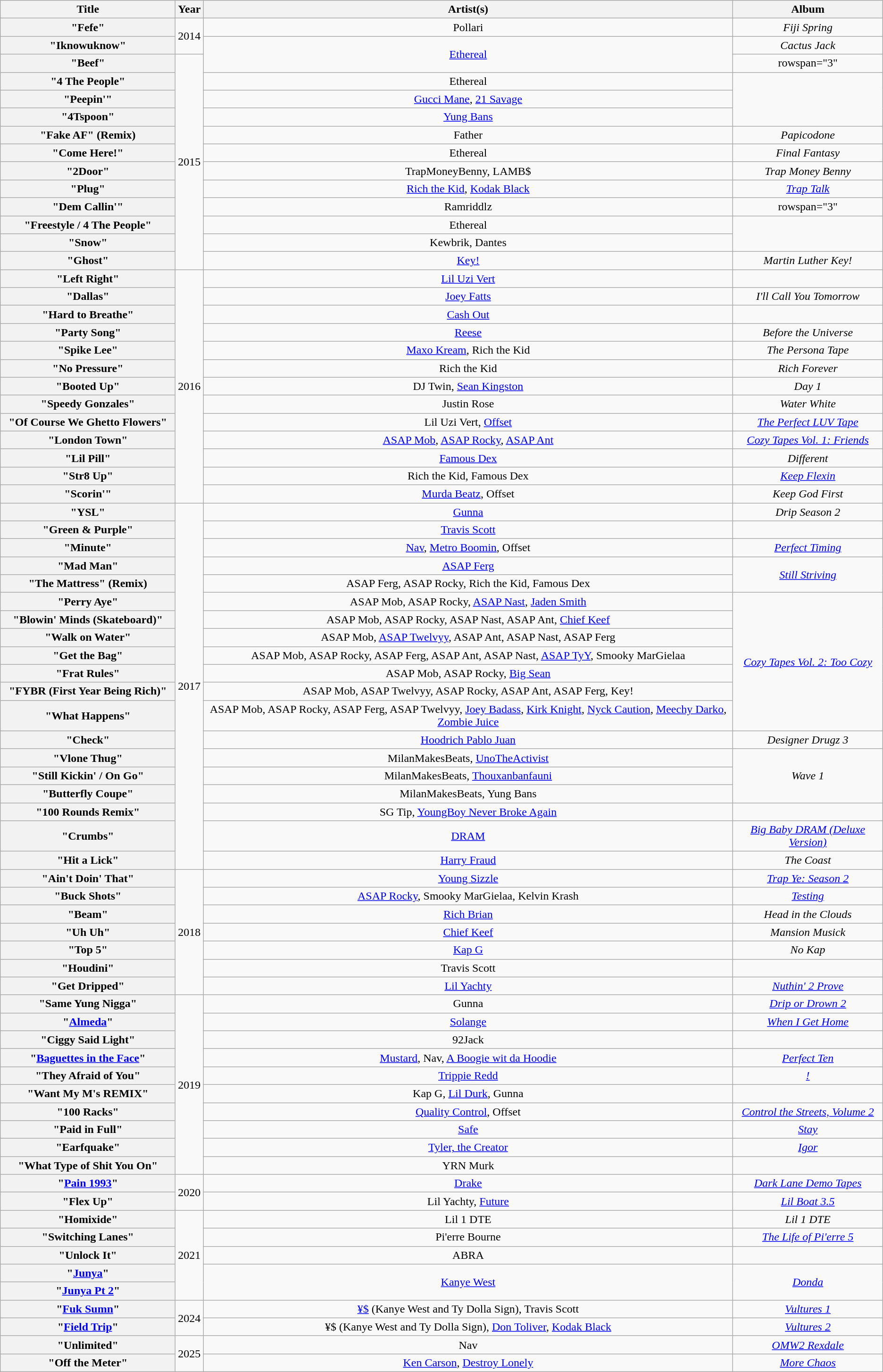<table class="wikitable plainrowheaders" style="text-align:center;">
<tr>
<th scope="col" style="width:15em;">Title</th>
<th scope="col">Year</th>
<th scope="col">Artist(s)</th>
<th scope="col">Album</th>
</tr>
<tr>
<th scope="row">"Fefe"</th>
<td rowspan="2">2014</td>
<td>Pollari</td>
<td><em>Fiji Spring</em></td>
</tr>
<tr>
<th scope="row">"Iknowuknow"</th>
<td rowspan="2"><a href='#'>Ethereal</a></td>
<td><em>Cactus Jack</em></td>
</tr>
<tr>
<th scope="row">"Beef"</th>
<td rowspan="12">2015</td>
<td>rowspan="3" </td>
</tr>
<tr>
<th scope="row">"4 The People"</th>
<td>Ethereal</td>
</tr>
<tr>
<th scope="row">"Peepin'"</th>
<td><a href='#'>Gucci Mane</a>, <a href='#'>21 Savage</a></td>
</tr>
<tr>
<th scope="row">"4Tspoon"</th>
<td><a href='#'>Yung Bans</a></td>
</tr>
<tr>
<th scope="row">"Fake AF" (Remix)</th>
<td>Father</td>
<td><em>Papicodone</em></td>
</tr>
<tr>
<th scope="row">"Come Here!"</th>
<td>Ethereal</td>
<td><em>Final Fantasy</em></td>
</tr>
<tr>
<th scope="row">"2Door"</th>
<td>TrapMoneyBenny, LAMB$</td>
<td><em>Trap Money Benny</em></td>
</tr>
<tr>
<th scope="row">"Plug"</th>
<td><a href='#'>Rich the Kid</a>, <a href='#'>Kodak Black</a></td>
<td><em><a href='#'>Trap Talk</a></em></td>
</tr>
<tr>
<th scope="row">"Dem Callin'"</th>
<td>Ramriddlz</td>
<td>rowspan="3" </td>
</tr>
<tr>
<th scope="row">"Freestyle / 4 The People"</th>
<td>Ethereal</td>
</tr>
<tr>
<th scope="row">"Snow"</th>
<td>Kewbrik, Dantes</td>
</tr>
<tr>
<th scope="row">"Ghost"</th>
<td><a href='#'>Key!</a></td>
<td><em>Martin Luther Key!</em></td>
</tr>
<tr>
<th scope="row">"Left Right"</th>
<td rowspan="13">2016</td>
<td><a href='#'>Lil Uzi Vert</a></td>
<td></td>
</tr>
<tr>
<th scope="row">"Dallas"</th>
<td><a href='#'>Joey Fatts</a></td>
<td><em>I'll Call You Tomorrow</em></td>
</tr>
<tr>
<th scope="row">"Hard to Breathe"</th>
<td><a href='#'>Cash Out</a></td>
<td></td>
</tr>
<tr>
<th scope="row">"Party Song"</th>
<td><a href='#'>Reese</a></td>
<td><em>Before the Universe</em></td>
</tr>
<tr>
<th scope="row">"Spike Lee"</th>
<td><a href='#'>Maxo Kream</a>, Rich the Kid</td>
<td><em>The Persona Tape</em></td>
</tr>
<tr>
<th scope="row">"No Pressure"</th>
<td>Rich the Kid</td>
<td><em>Rich Forever</em></td>
</tr>
<tr>
<th scope="row">"Booted Up"</th>
<td>DJ Twin, <a href='#'>Sean Kingston</a></td>
<td><em>Day 1</em></td>
</tr>
<tr>
<th scope="row">"Speedy Gonzales"</th>
<td>Justin Rose</td>
<td><em>Water White</em></td>
</tr>
<tr>
<th scope="row">"Of Course We Ghetto Flowers"</th>
<td>Lil Uzi Vert, <a href='#'>Offset</a></td>
<td><em><a href='#'>The Perfect LUV Tape</a></em></td>
</tr>
<tr>
<th scope="row">"London Town"</th>
<td><a href='#'>ASAP Mob</a>, <a href='#'>ASAP Rocky</a>, <a href='#'>ASAP Ant</a></td>
<td><em><a href='#'>Cozy Tapes Vol. 1: Friends</a></em></td>
</tr>
<tr>
<th scope="row">"Lil Pill"</th>
<td><a href='#'>Famous Dex</a></td>
<td><em>Different</em></td>
</tr>
<tr>
<th scope="row">"Str8 Up"</th>
<td>Rich the Kid, Famous Dex</td>
<td><em><a href='#'>Keep Flexin</a></em></td>
</tr>
<tr>
<th scope="row">"Scorin'"</th>
<td><a href='#'>Murda Beatz</a>, Offset</td>
<td><em>Keep God First</em></td>
</tr>
<tr>
<th scope="row">"YSL"</th>
<td rowspan="19">2017</td>
<td><a href='#'>Gunna</a></td>
<td><em>Drip Season 2</em></td>
</tr>
<tr>
<th scope="row">"Green & Purple"</th>
<td><a href='#'>Travis Scott</a></td>
<td></td>
</tr>
<tr>
<th scope="row">"Minute"</th>
<td><a href='#'>Nav</a>, <a href='#'>Metro Boomin</a>, Offset</td>
<td><em><a href='#'>Perfect Timing</a></em></td>
</tr>
<tr>
<th scope="row">"Mad Man"</th>
<td><a href='#'>ASAP Ferg</a></td>
<td rowspan="2"><em><a href='#'>Still Striving</a></em></td>
</tr>
<tr>
<th scope="row">"The Mattress" (Remix)</th>
<td>ASAP Ferg, ASAP Rocky, Rich the Kid, Famous Dex</td>
</tr>
<tr>
<th scope="row">"Perry Aye"</th>
<td>ASAP Mob, ASAP Rocky, <a href='#'>ASAP Nast</a>, <a href='#'>Jaden Smith</a></td>
<td rowspan="7"><em><a href='#'>Cozy Tapes Vol. 2: Too Cozy</a></em></td>
</tr>
<tr>
<th scope="row">"Blowin' Minds (Skateboard)"</th>
<td>ASAP Mob, ASAP Rocky, ASAP Nast, ASAP Ant, <a href='#'>Chief Keef</a></td>
</tr>
<tr>
<th scope="row">"Walk on Water"</th>
<td>ASAP Mob, <a href='#'>ASAP Twelvyy</a>, ASAP Ant, ASAP Nast, ASAP Ferg</td>
</tr>
<tr>
<th scope="row">"Get the Bag"</th>
<td>ASAP Mob, ASAP Rocky, ASAP Ferg, ASAP Ant, ASAP Nast, <a href='#'>ASAP TyY</a>, Smooky MarGielaa</td>
</tr>
<tr>
<th scope="row">"Frat Rules"</th>
<td>ASAP Mob, ASAP Rocky, <a href='#'>Big Sean</a></td>
</tr>
<tr>
<th scope="row">"FYBR (First Year Being Rich)"</th>
<td>ASAP Mob, ASAP Twelvyy, ASAP Rocky, ASAP Ant, ASAP Ferg, Key!</td>
</tr>
<tr>
<th scope="row">"What Happens"</th>
<td>ASAP Mob, ASAP Rocky, ASAP Ferg, ASAP Twelvyy, <a href='#'>Joey Badass</a>, <a href='#'>Kirk Knight</a>, <a href='#'>Nyck Caution</a>, <a href='#'>Meechy Darko</a>, <a href='#'>Zombie Juice</a></td>
</tr>
<tr>
<th scope="row">"Check"</th>
<td><a href='#'>Hoodrich Pablo Juan</a></td>
<td><em>Designer Drugz 3</em></td>
</tr>
<tr>
<th scope="row">"Vlone Thug"</th>
<td>MilanMakesBeats, <a href='#'>UnoTheActivist</a></td>
<td rowspan="3"><em>Wave 1</em></td>
</tr>
<tr>
<th scope="row">"Still Kickin' / On Go"</th>
<td>MilanMakesBeats, <a href='#'>Thouxanbanfauni</a></td>
</tr>
<tr>
<th scope="row">"Butterfly Coupe"</th>
<td>MilanMakesBeats, Yung Bans</td>
</tr>
<tr>
<th scope="row">"100 Rounds Remix"</th>
<td>SG Tip, <a href='#'>YoungBoy Never Broke Again</a></td>
<td></td>
</tr>
<tr>
<th scope="row">"Crumbs"</th>
<td><a href='#'>DRAM</a></td>
<td><em><a href='#'>Big Baby DRAM (Deluxe Version)</a></em></td>
</tr>
<tr>
<th scope="row">"Hit a Lick"</th>
<td><a href='#'>Harry Fraud</a></td>
<td><em>The Coast</em></td>
</tr>
<tr>
<th scope="row">"Ain't Doin' That"</th>
<td rowspan="7">2018</td>
<td><a href='#'>Young Sizzle</a></td>
<td><em><a href='#'>Trap Ye: Season 2</a></em></td>
</tr>
<tr>
<th scope="row">"Buck Shots"</th>
<td><a href='#'>ASAP Rocky</a>, Smooky MarGielaa, Kelvin Krash</td>
<td><em><a href='#'>Testing</a></em></td>
</tr>
<tr>
<th scope="row">"Beam"</th>
<td><a href='#'>Rich Brian</a></td>
<td><em>Head in the Clouds</em></td>
</tr>
<tr>
<th scope="row">"Uh Uh"</th>
<td><a href='#'>Chief Keef</a></td>
<td><em>Mansion Musick</em></td>
</tr>
<tr>
<th scope="row">"Top 5"</th>
<td><a href='#'>Kap G</a></td>
<td><em>No Kap</em></td>
</tr>
<tr>
<th scope="row">"Houdini"</th>
<td>Travis Scott</td>
<td></td>
</tr>
<tr>
<th scope="row">"Get Dripped"</th>
<td><a href='#'>Lil Yachty</a></td>
<td><em><a href='#'>Nuthin' 2 Prove</a></em></td>
</tr>
<tr>
<th scope="row">"Same Yung Nigga"</th>
<td rowspan="10">2019</td>
<td>Gunna</td>
<td><em><a href='#'>Drip or Drown 2</a></em></td>
</tr>
<tr>
<th scope="row">"<a href='#'>Almeda</a>"</th>
<td><a href='#'>Solange</a></td>
<td><em><a href='#'>When I Get Home</a></em></td>
</tr>
<tr>
<th scope="row">"Ciggy Said Light"</th>
<td>92Jack</td>
<td></td>
</tr>
<tr>
<th scope="row">"<a href='#'>Baguettes in the Face</a>"</th>
<td><a href='#'>Mustard</a>, Nav, <a href='#'>A Boogie wit da Hoodie</a></td>
<td><em><a href='#'>Perfect Ten</a></em></td>
</tr>
<tr>
<th scope="row">"They Afraid of You"</th>
<td><a href='#'>Trippie Redd</a></td>
<td><em><a href='#'>!</a></em></td>
</tr>
<tr>
<th scope="row">"Want My M's REMIX"</th>
<td>Kap G, <a href='#'>Lil Durk</a>, Gunna</td>
<td></td>
</tr>
<tr>
<th scope="row">"100 Racks"</th>
<td><a href='#'>Quality Control</a>, Offset</td>
<td><em><a href='#'>Control the Streets, Volume 2</a></em></td>
</tr>
<tr>
<th scope="row">"Paid in Full"</th>
<td><a href='#'>Safe</a></td>
<td><em><a href='#'>Stay</a></em></td>
</tr>
<tr>
<th scope="row">"Earfquake"</th>
<td><a href='#'>Tyler, the Creator</a></td>
<td><em><a href='#'>Igor</a></em></td>
</tr>
<tr>
<th scope="row">"What Type of Shit You On"</th>
<td>YRN Murk</td>
<td></td>
</tr>
<tr>
<th scope="row">"<a href='#'>Pain 1993</a>"</th>
<td rowspan="2">2020</td>
<td><a href='#'>Drake</a></td>
<td><em><a href='#'>Dark Lane Demo Tapes</a></em></td>
</tr>
<tr>
<th scope="row">"Flex Up"</th>
<td>Lil Yachty, <a href='#'>Future</a></td>
<td><em><a href='#'>Lil Boat 3.5</a></em></td>
</tr>
<tr>
<th scope="row">"Homixide"</th>
<td rowspan="5">2021</td>
<td>Lil 1 DTE</td>
<td><em>Lil 1 DTE</em></td>
</tr>
<tr>
<th scope="row">"Switching Lanes"</th>
<td>Pi'erre Bourne</td>
<td><em><a href='#'>The Life of Pi'erre 5</a></em></td>
</tr>
<tr>
<th scope="row">"Unlock It"</th>
<td>ABRA</td>
<td></td>
</tr>
<tr>
<th scope="row">"<a href='#'>Junya</a>"</th>
<td rowspan="2"><a href='#'>Kanye West</a></td>
<td rowspan="2"><em><a href='#'>Donda</a></em></td>
</tr>
<tr>
<th scope="row">"<a href='#'>Junya Pt 2</a>"</th>
</tr>
<tr>
<th scope="row">"<a href='#'>Fuk Sumn</a>"</th>
<td rowspan="2">2024</td>
<td><a href='#'>¥$</a> (Kanye West and Ty Dolla Sign), Travis Scott</td>
<td><em><a href='#'>Vultures 1</a></em></td>
</tr>
<tr>
<th scope="row">"<a href='#'>Field Trip</a>"</th>
<td>¥$ (Kanye West and Ty Dolla Sign), <a href='#'>Don Toliver</a>, <a href='#'>Kodak Black</a></td>
<td><em><a href='#'>Vultures 2</a></em></td>
</tr>
<tr>
<th scope="row">"Unlimited"</th>
<td rowspan="2">2025</td>
<td>Nav</td>
<td><em><a href='#'>OMW2 Rexdale</a></em></td>
</tr>
<tr>
<th scope="row">"Off the Meter"</th>
<td><a href='#'>Ken Carson</a>, <a href='#'>Destroy Lonely</a></td>
<td><em><a href='#'>More Chaos</a></em></td>
</tr>
</table>
